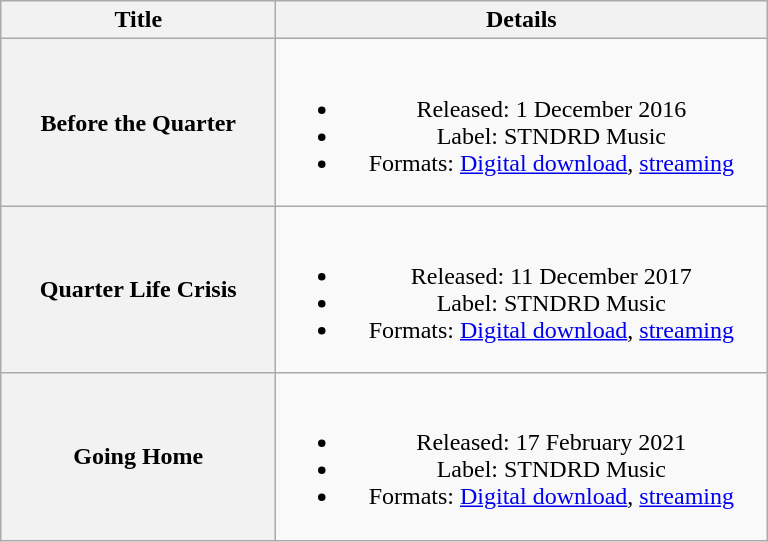<table class="wikitable plainrowheaders" style="text-align:center;">
<tr>
<th scope="col" style="width:11em;">Title</th>
<th scope="col" style="width:20em;">Details</th>
</tr>
<tr>
<th scope="row">Before the Quarter</th>
<td><br><ul><li>Released: 1 December 2016</li><li>Label: STNDRD Music</li><li>Formats: <a href='#'>Digital download</a>, <a href='#'>streaming</a></li></ul></td>
</tr>
<tr>
<th scope="row">Quarter Life Crisis</th>
<td><br><ul><li>Released: 11 December 2017</li><li>Label: STNDRD Music</li><li>Formats: <a href='#'>Digital download</a>, <a href='#'>streaming</a></li></ul></td>
</tr>
<tr>
<th scope="row">Going Home</th>
<td><br><ul><li>Released: 17 February 2021</li><li>Label: STNDRD Music</li><li>Formats: <a href='#'>Digital download</a>, <a href='#'>streaming</a></li></ul></td>
</tr>
</table>
